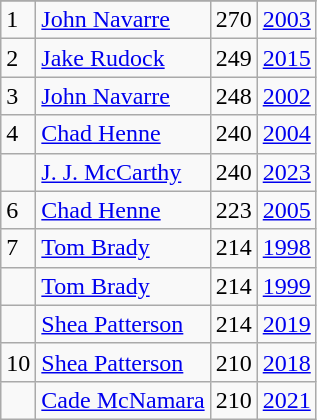<table class="wikitable">
<tr>
</tr>
<tr>
<td>1</td>
<td><a href='#'>John Navarre</a></td>
<td>270</td>
<td><a href='#'>2003</a></td>
</tr>
<tr>
<td>2</td>
<td><a href='#'>Jake Rudock</a></td>
<td>249</td>
<td><a href='#'>2015</a></td>
</tr>
<tr>
<td>3</td>
<td><a href='#'>John Navarre</a></td>
<td>248</td>
<td><a href='#'>2002</a></td>
</tr>
<tr>
<td>4</td>
<td><a href='#'>Chad Henne</a></td>
<td>240</td>
<td><a href='#'>2004</a></td>
</tr>
<tr>
<td></td>
<td><a href='#'>J. J. McCarthy</a></td>
<td>240</td>
<td><a href='#'>2023</a></td>
</tr>
<tr>
<td>6</td>
<td><a href='#'>Chad Henne</a></td>
<td>223</td>
<td><a href='#'>2005</a></td>
</tr>
<tr>
<td>7</td>
<td><a href='#'>Tom Brady</a></td>
<td>214</td>
<td><a href='#'>1998</a></td>
</tr>
<tr>
<td></td>
<td><a href='#'>Tom Brady</a></td>
<td>214</td>
<td><a href='#'>1999</a></td>
</tr>
<tr>
<td></td>
<td><a href='#'>Shea Patterson</a></td>
<td>214</td>
<td><a href='#'>2019</a></td>
</tr>
<tr>
<td>10</td>
<td><a href='#'>Shea Patterson</a></td>
<td>210</td>
<td><a href='#'>2018</a></td>
</tr>
<tr>
<td></td>
<td><a href='#'>Cade McNamara</a></td>
<td>210</td>
<td><a href='#'>2021</a></td>
</tr>
</table>
